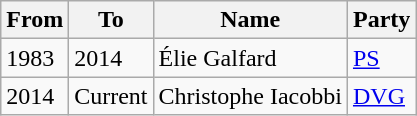<table class="wikitable">
<tr>
<th>From</th>
<th>To</th>
<th>Name</th>
<th>Party</th>
</tr>
<tr>
<td>1983</td>
<td>2014</td>
<td>Élie Galfard</td>
<td><a href='#'>PS</a></td>
</tr>
<tr>
<td>2014</td>
<td>Current</td>
<td>Christophe Iacobbi</td>
<td><a href='#'>DVG</a></td>
</tr>
</table>
